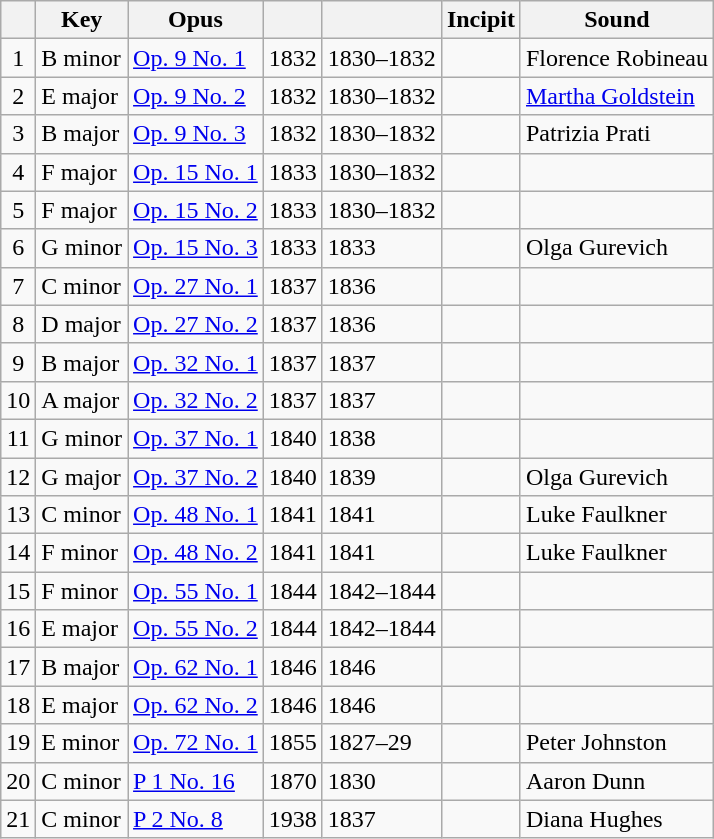<table class="wikitable sortable">
<tr>
<th></th>
<th>Key</th>
<th>Opus</th>
<th></th>
<th></th>
<th class="unsortable">Incipit</th>
<th class="unsortable">Sound</th>
</tr>
<tr>
<td align="center">1</td>
<td>B minor</td>
<td><a href='#'>Op. 9 No. 1</a></td>
<td>1832</td>
<td>1830–1832</td>
<td></td>
<td>Florence Robineau</td>
</tr>
<tr>
<td align="center">2</td>
<td>E major</td>
<td><a href='#'>Op. 9 No. 2</a></td>
<td>1832</td>
<td>1830–1832</td>
<td></td>
<td><a href='#'>Martha Goldstein</a></td>
</tr>
<tr>
<td align="center">3</td>
<td>B major</td>
<td><a href='#'>Op. 9 No. 3</a></td>
<td>1832</td>
<td>1830–1832</td>
<td></td>
<td>Patrizia Prati</td>
</tr>
<tr>
<td align="center">4</td>
<td>F major</td>
<td><a href='#'>Op. 15 No. 1</a></td>
<td>1833</td>
<td>1830–1832</td>
<td></td>
<td></td>
</tr>
<tr>
<td align="center">5</td>
<td>F major</td>
<td><a href='#'>Op. 15 No. 2</a></td>
<td>1833</td>
<td>1830–1832</td>
<td></td>
<td></td>
</tr>
<tr>
<td align="center">6</td>
<td>G minor</td>
<td><a href='#'>Op. 15 No. 3</a></td>
<td>1833</td>
<td>1833</td>
<td></td>
<td> Olga Gurevich</td>
</tr>
<tr>
<td align="center">7</td>
<td>C minor</td>
<td><a href='#'>Op. 27 No. 1</a></td>
<td>1837</td>
<td>1836</td>
<td></td>
<td></td>
</tr>
<tr>
<td align="center">8</td>
<td>D major</td>
<td><a href='#'>Op. 27 No. 2</a></td>
<td>1837</td>
<td>1836</td>
<td></td>
<td></td>
</tr>
<tr>
<td align="center">9</td>
<td>B major</td>
<td><a href='#'>Op. 32 No. 1</a></td>
<td>1837</td>
<td>1837</td>
<td></td>
<td></td>
</tr>
<tr>
<td align="center">10</td>
<td>A major</td>
<td><a href='#'>Op. 32 No. 2</a></td>
<td>1837</td>
<td>1837</td>
<td></td>
<td></td>
</tr>
<tr>
<td align="center">11</td>
<td>G minor</td>
<td><a href='#'>Op. 37 No. 1</a></td>
<td>1840</td>
<td>1838</td>
<td></td>
<td></td>
</tr>
<tr>
<td align="center">12</td>
<td>G major</td>
<td><a href='#'>Op. 37 No. 2</a></td>
<td>1840</td>
<td>1839</td>
<td></td>
<td> Olga Gurevich</td>
</tr>
<tr>
<td align="center">13</td>
<td>C minor</td>
<td><a href='#'>Op. 48 No. 1</a></td>
<td>1841</td>
<td>1841</td>
<td></td>
<td> Luke Faulkner</td>
</tr>
<tr>
<td align="center">14</td>
<td>F minor</td>
<td><a href='#'>Op. 48 No. 2</a></td>
<td>1841</td>
<td>1841</td>
<td></td>
<td> Luke Faulkner</td>
</tr>
<tr>
<td align="center">15</td>
<td>F minor</td>
<td><a href='#'>Op. 55 No. 1</a></td>
<td>1844</td>
<td>1842–1844</td>
<td></td>
<td></td>
</tr>
<tr>
<td align="center">16</td>
<td>E major</td>
<td><a href='#'>Op. 55 No. 2</a></td>
<td>1844</td>
<td>1842–1844</td>
<td></td>
<td></td>
</tr>
<tr>
<td align="center">17</td>
<td>B major</td>
<td><a href='#'>Op. 62 No. 1</a></td>
<td>1846</td>
<td>1846</td>
<td></td>
<td></td>
</tr>
<tr>
<td align="center">18</td>
<td>E major</td>
<td><a href='#'>Op. 62 No. 2</a></td>
<td>1846</td>
<td>1846</td>
<td></td>
<td></td>
</tr>
<tr>
<td align="center">19</td>
<td>E minor</td>
<td><a href='#'>Op. 72 No. 1</a></td>
<td>1855</td>
<td>1827–29</td>
<td></td>
<td>Peter Johnston</td>
</tr>
<tr>
<td align="center">20</td>
<td>C minor</td>
<td><a href='#'>P 1 No. 16</a></td>
<td>1870</td>
<td>1830</td>
<td></td>
<td>Aaron Dunn</td>
</tr>
<tr>
<td align="center">21</td>
<td>C minor</td>
<td><a href='#'>P 2 No. 8</a></td>
<td>1938</td>
<td>1837</td>
<td></td>
<td> Diana Hughes</td>
</tr>
</table>
